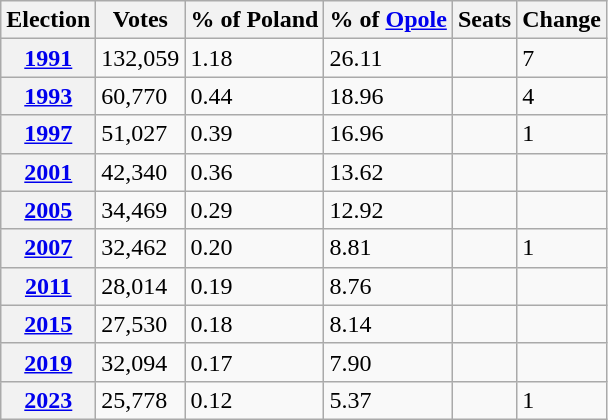<table class=wikitable>
<tr>
<th>Election</th>
<th>Votes</th>
<th>% of Poland</th>
<th>% of <a href='#'>Opole</a></th>
<th>Seats</th>
<th>Change</th>
</tr>
<tr>
<th><a href='#'>1991</a></th>
<td>132,059</td>
<td>1.18</td>
<td>26.11</td>
<td></td>
<td> 7</td>
</tr>
<tr>
<th><a href='#'>1993</a></th>
<td>60,770</td>
<td>0.44</td>
<td>18.96</td>
<td></td>
<td> 4</td>
</tr>
<tr>
<th><a href='#'>1997</a></th>
<td>51,027</td>
<td>0.39</td>
<td>16.96</td>
<td></td>
<td> 1</td>
</tr>
<tr>
<th><a href='#'>2001</a></th>
<td>42,340</td>
<td>0.36</td>
<td>13.62</td>
<td></td>
<td></td>
</tr>
<tr>
<th><a href='#'>2005</a></th>
<td>34,469</td>
<td>0.29</td>
<td>12.92</td>
<td></td>
<td></td>
</tr>
<tr>
<th><a href='#'>2007</a></th>
<td>32,462</td>
<td>0.20</td>
<td>8.81</td>
<td></td>
<td> 1</td>
</tr>
<tr>
<th><a href='#'>2011</a></th>
<td>28,014</td>
<td>0.19</td>
<td>8.76</td>
<td></td>
<td></td>
</tr>
<tr>
<th><a href='#'>2015</a></th>
<td>27,530</td>
<td>0.18</td>
<td>8.14</td>
<td></td>
<td></td>
</tr>
<tr>
<th><a href='#'>2019</a></th>
<td>32,094</td>
<td>0.17</td>
<td>7.90</td>
<td></td>
<td></td>
</tr>
<tr>
<th><a href='#'>2023</a></th>
<td>25,778</td>
<td>0.12</td>
<td>5.37</td>
<td></td>
<td> 1</td>
</tr>
</table>
